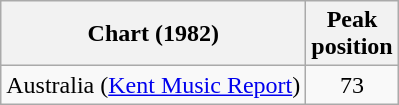<table class="wikitable">
<tr>
<th>Chart (1982)</th>
<th>Peak<br>position</th>
</tr>
<tr>
<td>Australia (<a href='#'>Kent Music Report</a>)</td>
<td style="text-align:center;">73</td>
</tr>
</table>
